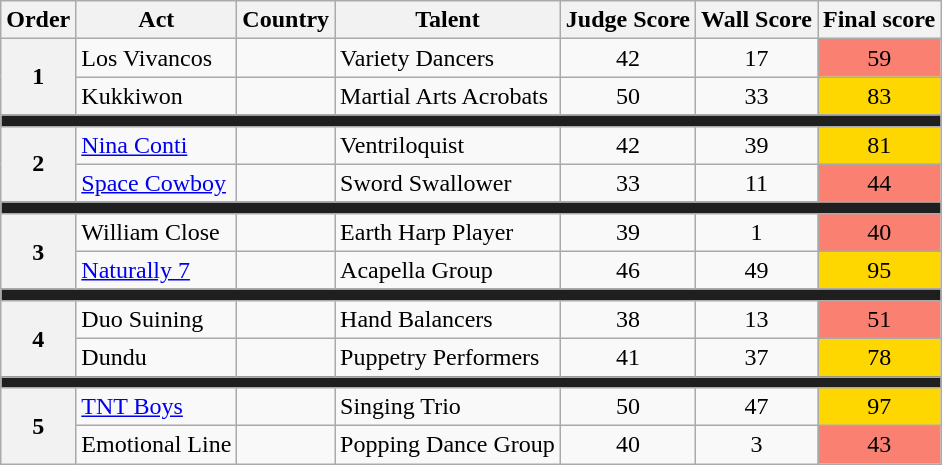<table class="wikitable">
<tr>
<th>Order</th>
<th>Act</th>
<th>Country</th>
<th>Talent</th>
<th>Judge Score</th>
<th>Wall Score</th>
<th>Final score</th>
</tr>
<tr>
<th rowspan=2><strong>1</strong></th>
<td>Los Vivancos</td>
<td></td>
<td>Variety Dancers</td>
<td align=center>42</td>
<td align=center>17</td>
<td align="center" bgcolor="salmon">59</td>
</tr>
<tr>
<td>Kukkiwon</td>
<td></td>
<td>Martial Arts Acrobats</td>
<td align=center>50</td>
<td align=center>33</td>
<td align=center bgcolor="gold">83</td>
</tr>
<tr>
<td colspan="10" style="background:#201f1f;"></td>
</tr>
<tr>
<th rowspan=2><strong>2</strong></th>
<td><a href='#'>Nina Conti</a></td>
<td></td>
<td>Ventriloquist</td>
<td align=center>42</td>
<td align=center>39</td>
<td align="center" bgcolor="gold">81</td>
</tr>
<tr>
<td><a href='#'>Space Cowboy</a></td>
<td></td>
<td>Sword Swallower</td>
<td align=center>33</td>
<td align=center>11</td>
<td align=center bgcolor="salmon">44</td>
</tr>
<tr>
<td colspan="10" style="background:#201f1f;"></td>
</tr>
<tr>
<th rowspan=2><strong>3</strong></th>
<td>William Close</td>
<td></td>
<td>Earth Harp Player</td>
<td align=center>39</td>
<td align=center>1</td>
<td align="center" bgcolor="salmon">40</td>
</tr>
<tr>
<td><a href='#'>Naturally 7</a></td>
<td></td>
<td>Acapella Group</td>
<td align=center>46</td>
<td align=center>49</td>
<td align=center bgcolor="gold">95</td>
</tr>
<tr>
<td colspan="10" style="background:#201f1f;"></td>
</tr>
<tr>
<th rowspan=2><strong>4</strong></th>
<td>Duo Suining</td>
<td></td>
<td>Hand Balancers</td>
<td align=center>38</td>
<td align=center>13</td>
<td align=center bgcolor="salmon">51</td>
</tr>
<tr>
<td>Dundu</td>
<td></td>
<td>Puppetry Performers</td>
<td align=center>41</td>
<td align=center>37</td>
<td align="center" bgcolor="Gold">78</td>
</tr>
<tr>
<td colspan="10" style="background:#201f1f;"></td>
</tr>
<tr>
<th rowspan=2><strong>5</strong></th>
<td><a href='#'>TNT Boys</a></td>
<td></td>
<td>Singing Trio</td>
<td align=center>50</td>
<td align=center>47</td>
<td align=center bgcolor="gold">97</td>
</tr>
<tr>
<td>Emotional Line</td>
<td></td>
<td>Popping Dance Group</td>
<td align=center>40</td>
<td align=center>3</td>
<td align="center" bgcolor="salmon">43</td>
</tr>
</table>
